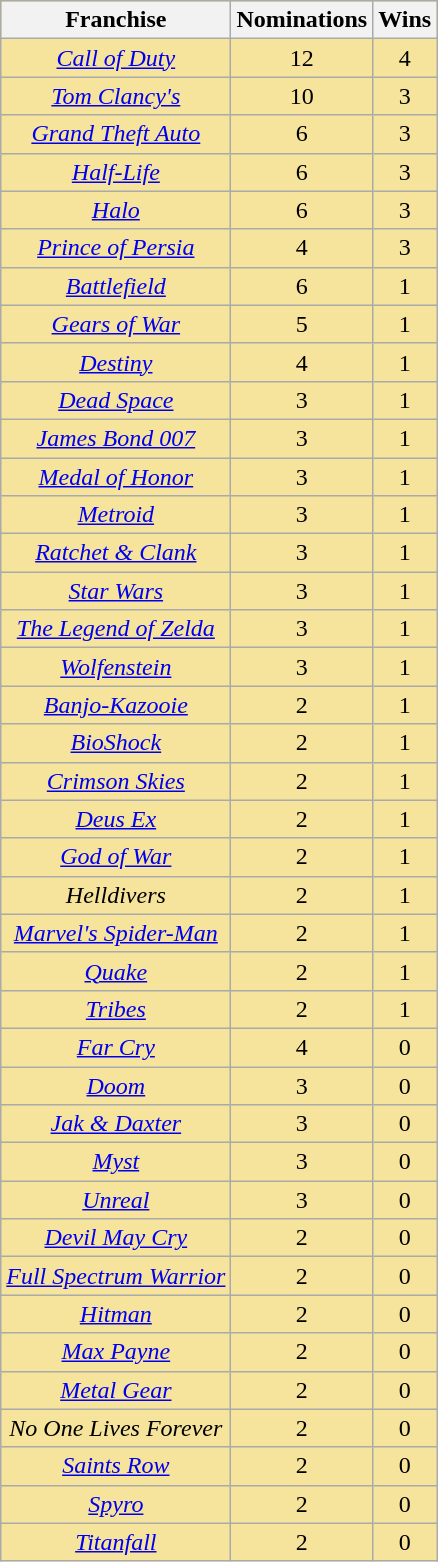<table class="wikitable sortable plainrowheaders" rowspan="2" style="text-align:center; background: #f6e39c">
<tr>
<th scope="col">Franchise</th>
<th scope="col">Nominations</th>
<th scope="col">Wins</th>
</tr>
<tr>
<td><em><a href='#'>Call of Duty</a></em></td>
<td>12</td>
<td>4</td>
</tr>
<tr>
<td><em><a href='#'>Tom Clancy's</a></em></td>
<td>10</td>
<td>3</td>
</tr>
<tr>
<td><em><a href='#'>Grand Theft Auto</a></em></td>
<td>6</td>
<td>3</td>
</tr>
<tr>
<td><em><a href='#'>Half-Life</a></em></td>
<td>6</td>
<td>3</td>
</tr>
<tr>
<td><em><a href='#'>Halo</a></em></td>
<td>6</td>
<td>3</td>
</tr>
<tr>
<td><em><a href='#'>Prince of Persia</a></em></td>
<td>4</td>
<td>3</td>
</tr>
<tr>
<td><em><a href='#'>Battlefield</a></em></td>
<td>6</td>
<td>1</td>
</tr>
<tr>
<td><em><a href='#'>Gears of War</a></em></td>
<td>5</td>
<td>1</td>
</tr>
<tr>
<td><em><a href='#'>Destiny</a></em></td>
<td>4</td>
<td>1</td>
</tr>
<tr>
<td><em><a href='#'>Dead Space</a></em></td>
<td>3</td>
<td>1</td>
</tr>
<tr>
<td><em><a href='#'>James Bond 007</a></em></td>
<td>3</td>
<td>1</td>
</tr>
<tr>
<td><em><a href='#'>Medal of Honor</a></em></td>
<td>3</td>
<td>1</td>
</tr>
<tr>
<td><em><a href='#'>Metroid</a></em></td>
<td>3</td>
<td>1</td>
</tr>
<tr>
<td><em><a href='#'>Ratchet & Clank</a></em></td>
<td>3</td>
<td>1</td>
</tr>
<tr>
<td><em><a href='#'>Star Wars</a></em></td>
<td>3</td>
<td>1</td>
</tr>
<tr>
<td><em><a href='#'>The Legend of Zelda</a></em></td>
<td>3</td>
<td>1</td>
</tr>
<tr>
<td><em><a href='#'>Wolfenstein</a></em></td>
<td>3</td>
<td>1</td>
</tr>
<tr>
<td><em><a href='#'>Banjo-Kazooie</a></em></td>
<td>2</td>
<td>1</td>
</tr>
<tr>
<td><em><a href='#'>BioShock</a></em></td>
<td>2</td>
<td>1</td>
</tr>
<tr>
<td><em><a href='#'>Crimson Skies</a></em></td>
<td>2</td>
<td>1</td>
</tr>
<tr>
<td><em><a href='#'>Deus Ex</a></em></td>
<td>2</td>
<td>1</td>
</tr>
<tr>
<td><em><a href='#'>God of War</a></em></td>
<td>2</td>
<td>1</td>
</tr>
<tr>
<td><em>Helldivers</em></td>
<td>2</td>
<td>1</td>
</tr>
<tr>
<td><em><a href='#'>Marvel's Spider-Man</a></em></td>
<td>2</td>
<td>1</td>
</tr>
<tr>
<td><em><a href='#'>Quake</a></em></td>
<td>2</td>
<td>1</td>
</tr>
<tr>
<td><em><a href='#'>Tribes</a></em></td>
<td>2</td>
<td>1</td>
</tr>
<tr>
<td><em><a href='#'>Far Cry</a></em></td>
<td>4</td>
<td>0</td>
</tr>
<tr>
<td><em><a href='#'>Doom</a></em></td>
<td>3</td>
<td>0</td>
</tr>
<tr>
<td><em><a href='#'>Jak & Daxter</a></em></td>
<td>3</td>
<td>0</td>
</tr>
<tr>
<td><em><a href='#'>Myst</a></em></td>
<td>3</td>
<td>0</td>
</tr>
<tr>
<td><em><a href='#'>Unreal</a></em></td>
<td>3</td>
<td>0</td>
</tr>
<tr>
<td><em><a href='#'>Devil May Cry</a></em></td>
<td>2</td>
<td>0</td>
</tr>
<tr>
<td><em><a href='#'>Full Spectrum Warrior</a></em></td>
<td>2</td>
<td>0</td>
</tr>
<tr>
<td><em><a href='#'>Hitman</a></em></td>
<td>2</td>
<td>0</td>
</tr>
<tr>
<td><em><a href='#'>Max Payne</a></em></td>
<td>2</td>
<td>0</td>
</tr>
<tr>
<td><em><a href='#'>Metal Gear</a></em></td>
<td>2</td>
<td>0</td>
</tr>
<tr>
<td><em>No One Lives Forever</em></td>
<td>2</td>
<td>0</td>
</tr>
<tr>
<td><em><a href='#'>Saints Row</a></em></td>
<td>2</td>
<td>0</td>
</tr>
<tr>
<td><em><a href='#'>Spyro</a></em></td>
<td>2</td>
<td>0</td>
</tr>
<tr>
<td><em><a href='#'>Titanfall</a></em></td>
<td>2</td>
<td>0</td>
</tr>
</table>
